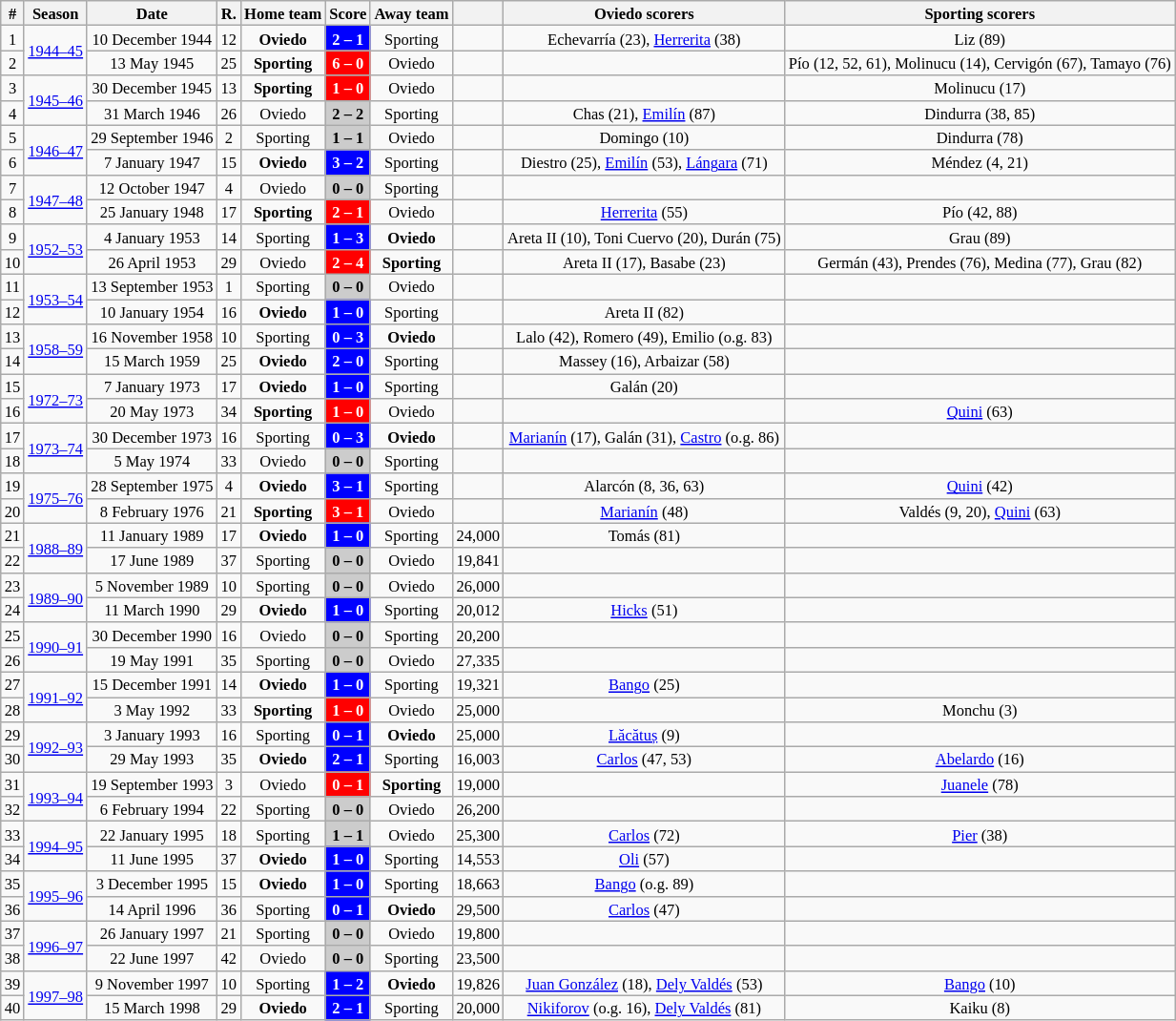<table class="wikitable" style="text-align: center; width=25%; font-size: 11px">
<tr>
<th>#</th>
<th>Season</th>
<th>Date</th>
<th>R.</th>
<th>Home team</th>
<th>Score</th>
<th>Away team</th>
<th></th>
<th>Oviedo scorers</th>
<th>Sporting scorers</th>
</tr>
<tr>
<td>1</td>
<td rowspan=2><a href='#'>1944–45</a></td>
<td>10 December 1944</td>
<td>12</td>
<td><strong>Oviedo</strong></td>
<td style="color:#FFFFFF; background:#0000FF"><strong>2 – 1</strong></td>
<td>Sporting</td>
<td></td>
<td>Echevarría (23), <a href='#'>Herrerita</a> (38)</td>
<td>Liz (89)</td>
</tr>
<tr>
<td>2</td>
<td>13 May 1945</td>
<td>25</td>
<td><strong>Sporting</strong></td>
<td style="color:#FFFFFF; background:#FF0000"><strong>6 – 0</strong></td>
<td>Oviedo</td>
<td></td>
<td></td>
<td>Pío (12, 52, 61), Molinucu (14), Cervigón (67), Tamayo (76)</td>
</tr>
<tr>
<td>3</td>
<td rowspan=2><a href='#'>1945–46</a></td>
<td>30 December 1945</td>
<td>13</td>
<td><strong>Sporting</strong></td>
<td style="color:#FFFFFF; background:#FF0000"><strong>1 – 0</strong></td>
<td>Oviedo</td>
<td></td>
<td></td>
<td>Molinucu (17)</td>
</tr>
<tr>
<td>4</td>
<td>31 March 1946</td>
<td>26</td>
<td>Oviedo</td>
<td style="color:#000000; background:#CCCCCC"><strong>2 – 2</strong></td>
<td>Sporting</td>
<td></td>
<td>Chas (21), <a href='#'>Emilín</a> (87)</td>
<td>Dindurra (38, 85)</td>
</tr>
<tr>
<td>5</td>
<td rowspan=2><a href='#'>1946–47</a></td>
<td>29 September 1946</td>
<td>2</td>
<td>Sporting</td>
<td style="color:#000000; background:#CCCCCC"><strong>1 – 1</strong></td>
<td>Oviedo</td>
<td></td>
<td>Domingo (10)</td>
<td>Dindurra (78)</td>
</tr>
<tr>
<td>6</td>
<td>7 January 1947</td>
<td>15</td>
<td><strong>Oviedo</strong></td>
<td style="color:#FFFFFF; background:#0000FF"><strong>3 – 2</strong></td>
<td>Sporting</td>
<td></td>
<td>Diestro (25), <a href='#'>Emilín</a> (53), <a href='#'>Lángara</a> (71)</td>
<td>Méndez (4, 21)</td>
</tr>
<tr>
<td>7</td>
<td rowspan=2><a href='#'>1947–48</a></td>
<td>12 October 1947</td>
<td>4</td>
<td>Oviedo</td>
<td style="color:#000000; background:#CCCCCC"><strong>0 – 0</strong></td>
<td>Sporting</td>
<td></td>
<td></td>
<td></td>
</tr>
<tr>
<td>8</td>
<td>25 January 1948</td>
<td>17</td>
<td><strong>Sporting</strong></td>
<td style="color:#FFFFFF; background:#FF0000"><strong>2 – 1</strong></td>
<td>Oviedo</td>
<td></td>
<td><a href='#'>Herrerita</a> (55)</td>
<td>Pío (42, 88)</td>
</tr>
<tr>
<td>9</td>
<td rowspan=2><a href='#'>1952–53</a></td>
<td>4 January 1953</td>
<td>14</td>
<td>Sporting</td>
<td style="color:#FFFFFF; background:#0000FF"><strong>1 – 3</strong></td>
<td><strong>Oviedo</strong></td>
<td></td>
<td>Areta II (10), Toni Cuervo (20), Durán (75)</td>
<td>Grau (89)</td>
</tr>
<tr>
<td>10</td>
<td>26 April 1953</td>
<td>29</td>
<td>Oviedo</td>
<td style="color:#FFFFFF; background:#FF0000"><strong>2 – 4</strong></td>
<td><strong>Sporting</strong></td>
<td></td>
<td>Areta II (17), Basabe (23)</td>
<td>Germán (43), Prendes (76), Medina (77), Grau (82)</td>
</tr>
<tr>
<td>11</td>
<td rowspan=2><a href='#'>1953–54</a></td>
<td>13 September 1953</td>
<td>1</td>
<td>Sporting</td>
<td style="color:#000000; background:#CCCCCC"><strong>0 – 0</strong></td>
<td>Oviedo</td>
<td></td>
<td></td>
<td></td>
</tr>
<tr>
<td>12</td>
<td>10 January 1954</td>
<td>16</td>
<td><strong>Oviedo</strong></td>
<td style="color:#FFFFFF; background:#0000FF"><strong>1 – 0</strong></td>
<td>Sporting</td>
<td></td>
<td>Areta II (82)</td>
<td></td>
</tr>
<tr>
<td>13</td>
<td rowspan=2><a href='#'>1958–59</a></td>
<td>16 November 1958</td>
<td>10</td>
<td>Sporting</td>
<td style="color:#FFFFFF; background:#0000FF"><strong>0 – 3</strong></td>
<td><strong>Oviedo</strong></td>
<td></td>
<td>Lalo (42), Romero (49), Emilio (o.g. 83)</td>
<td></td>
</tr>
<tr>
<td>14</td>
<td>15 March 1959</td>
<td>25</td>
<td><strong>Oviedo</strong></td>
<td style="color:#FFFFFF; background:#0000FF"><strong>2 – 0</strong></td>
<td>Sporting</td>
<td></td>
<td>Massey (16), Arbaizar (58)</td>
<td></td>
</tr>
<tr>
<td>15</td>
<td rowspan=2><a href='#'>1972–73</a></td>
<td>7 January 1973</td>
<td>17</td>
<td><strong>Oviedo</strong></td>
<td style="color:#FFFFFF; background:#0000FF"><strong>1 – 0</strong></td>
<td>Sporting</td>
<td></td>
<td>Galán (20)</td>
<td></td>
</tr>
<tr>
<td>16</td>
<td>20 May 1973</td>
<td>34</td>
<td><strong>Sporting</strong></td>
<td style="color:#FFFFFF; background:#FF0000"><strong>1 – 0</strong></td>
<td>Oviedo</td>
<td></td>
<td></td>
<td><a href='#'>Quini</a> (63)</td>
</tr>
<tr>
<td>17</td>
<td rowspan=2><a href='#'>1973–74</a></td>
<td>30 December 1973</td>
<td>16</td>
<td>Sporting</td>
<td style="color:#FFFFFF; background:#0000FF"><strong>0 – 3</strong></td>
<td><strong>Oviedo</strong></td>
<td></td>
<td><a href='#'>Marianín</a> (17), Galán (31), <a href='#'>Castro</a> (o.g. 86)</td>
<td></td>
</tr>
<tr>
<td>18</td>
<td>5 May 1974</td>
<td>33</td>
<td>Oviedo</td>
<td style="color:#000000; background:#CCCCCC"><strong>0 – 0</strong></td>
<td>Sporting</td>
<td></td>
<td></td>
<td></td>
</tr>
<tr>
<td>19</td>
<td rowspan=2><a href='#'>1975–76</a></td>
<td>28 September 1975</td>
<td>4</td>
<td><strong>Oviedo</strong></td>
<td style="color:#FFFFFF; background:#0000FF"><strong>3 – 1</strong></td>
<td>Sporting</td>
<td></td>
<td>Alarcón (8, 36, 63)</td>
<td><a href='#'>Quini</a> (42)</td>
</tr>
<tr>
<td>20</td>
<td>8 February 1976</td>
<td>21</td>
<td><strong>Sporting</strong></td>
<td style="color:#FFFFFF; background:#FF0000"><strong>3 – 1</strong></td>
<td>Oviedo</td>
<td></td>
<td><a href='#'>Marianín</a> (48)</td>
<td>Valdés (9, 20), <a href='#'>Quini</a> (63)</td>
</tr>
<tr>
<td>21</td>
<td rowspan=2><a href='#'>1988–89</a></td>
<td>11 January 1989</td>
<td>17</td>
<td><strong>Oviedo</strong></td>
<td style="color:#FFFFFF; background:#0000FF"><strong>1 – 0</strong></td>
<td>Sporting</td>
<td>24,000</td>
<td>Tomás (81)</td>
<td></td>
</tr>
<tr>
<td>22</td>
<td>17 June 1989</td>
<td>37</td>
<td>Sporting</td>
<td style="color:#000000; background:#CCCCCC"><strong>0 – 0</strong></td>
<td>Oviedo</td>
<td>19,841</td>
<td></td>
<td></td>
</tr>
<tr>
<td>23</td>
<td rowspan=2><a href='#'>1989–90</a></td>
<td>5 November 1989</td>
<td>10</td>
<td>Sporting</td>
<td style="color:#000000; background:#CCCCCC"><strong>0 – 0</strong></td>
<td>Oviedo</td>
<td>26,000</td>
<td></td>
<td></td>
</tr>
<tr>
<td>24</td>
<td>11 March 1990</td>
<td>29</td>
<td><strong>Oviedo</strong></td>
<td style="color:#FFFFFF; background:#0000FF"><strong>1 – 0</strong></td>
<td>Sporting</td>
<td>20,012</td>
<td><a href='#'>Hicks</a> (51)</td>
<td></td>
</tr>
<tr>
<td>25</td>
<td rowspan=2><a href='#'>1990–91</a></td>
<td>30 December 1990</td>
<td>16</td>
<td>Oviedo</td>
<td style="color:#000000; background:#CCCCCC"><strong>0 – 0</strong></td>
<td>Sporting</td>
<td>20,200</td>
<td></td>
<td></td>
</tr>
<tr>
<td>26</td>
<td>19 May 1991</td>
<td>35</td>
<td>Sporting</td>
<td style="color:#000000; background:#CCCCCC"><strong>0 – 0</strong></td>
<td>Oviedo</td>
<td>27,335</td>
<td></td>
<td></td>
</tr>
<tr>
<td>27</td>
<td rowspan=2><a href='#'>1991–92</a></td>
<td>15 December 1991</td>
<td>14</td>
<td><strong>Oviedo</strong></td>
<td style="color:#FFFFFF; background:#0000FF"><strong>1 – 0</strong></td>
<td>Sporting</td>
<td>19,321</td>
<td><a href='#'>Bango</a> (25)</td>
<td></td>
</tr>
<tr>
<td>28</td>
<td>3 May 1992</td>
<td>33</td>
<td><strong>Sporting</strong></td>
<td style="color:#FFFFFF; background:#FF0000"><strong>1 – 0</strong></td>
<td>Oviedo</td>
<td>25,000</td>
<td></td>
<td>Monchu (3)</td>
</tr>
<tr>
<td>29</td>
<td rowspan=2><a href='#'>1992–93</a></td>
<td>3 January 1993</td>
<td>16</td>
<td>Sporting</td>
<td style="color:#FFFFFF; background:#0000FF"><strong>0 – 1</strong></td>
<td><strong>Oviedo</strong></td>
<td>25,000</td>
<td><a href='#'>Lăcătuș</a> (9)</td>
<td></td>
</tr>
<tr>
<td>30</td>
<td>29 May 1993</td>
<td>35</td>
<td><strong>Oviedo</strong></td>
<td style="color:#FFFFFF; background:#0000FF"><strong>2 – 1</strong></td>
<td>Sporting</td>
<td>16,003</td>
<td><a href='#'>Carlos</a> (47, 53)</td>
<td><a href='#'>Abelardo</a> (16)</td>
</tr>
<tr>
<td>31</td>
<td rowspan=2><a href='#'>1993–94</a></td>
<td>19 September 1993</td>
<td>3</td>
<td>Oviedo</td>
<td style="color:#FFFFFF; background:#FF0000"><strong>0 – 1</strong></td>
<td><strong>Sporting</strong></td>
<td>19,000</td>
<td></td>
<td><a href='#'>Juanele</a> (78)</td>
</tr>
<tr>
<td>32</td>
<td>6 February 1994</td>
<td>22</td>
<td>Sporting</td>
<td style="color:#000000; background:#CCCCCC"><strong>0 – 0</strong></td>
<td>Oviedo</td>
<td>26,200</td>
<td></td>
<td></td>
</tr>
<tr>
<td>33</td>
<td rowspan=2><a href='#'>1994–95</a></td>
<td>22 January 1995</td>
<td>18</td>
<td>Sporting</td>
<td style="color:#000000; background:#CCCCCC"><strong>1 – 1</strong></td>
<td>Oviedo</td>
<td>25,300</td>
<td><a href='#'>Carlos</a> (72)</td>
<td><a href='#'>Pier</a> (38)</td>
</tr>
<tr>
<td>34</td>
<td>11 June 1995</td>
<td>37</td>
<td><strong>Oviedo</strong></td>
<td style="color:#FFFFFF; background:#0000FF"><strong>1 – 0</strong></td>
<td>Sporting</td>
<td>14,553</td>
<td><a href='#'>Oli</a> (57)</td>
<td></td>
</tr>
<tr>
<td>35</td>
<td rowspan=2><a href='#'>1995–96</a></td>
<td>3 December 1995</td>
<td>15</td>
<td><strong>Oviedo</strong></td>
<td style="color:#FFFFFF; background:#0000FF"><strong>1 – 0</strong></td>
<td>Sporting</td>
<td>18,663</td>
<td><a href='#'>Bango</a> (o.g. 89)</td>
<td></td>
</tr>
<tr>
<td>36</td>
<td>14 April 1996</td>
<td>36</td>
<td>Sporting</td>
<td style="color:#FFFFFF; background:#0000FF"><strong>0 – 1</strong></td>
<td><strong>Oviedo</strong></td>
<td>29,500</td>
<td><a href='#'>Carlos</a> (47)</td>
<td></td>
</tr>
<tr>
<td>37</td>
<td rowspan=2><a href='#'>1996–97</a></td>
<td>26 January 1997</td>
<td>21</td>
<td>Sporting</td>
<td style="color:#000000; background:#CCCCCC"><strong>0 – 0</strong></td>
<td>Oviedo</td>
<td>19,800</td>
<td></td>
<td></td>
</tr>
<tr>
<td>38</td>
<td>22 June 1997</td>
<td>42</td>
<td>Oviedo</td>
<td style="color:#000000; background:#CCCCCC"><strong>0 – 0</strong></td>
<td>Sporting</td>
<td>23,500</td>
<td></td>
<td></td>
</tr>
<tr>
<td>39</td>
<td rowspan=2><a href='#'>1997–98</a></td>
<td>9 November 1997</td>
<td>10</td>
<td>Sporting</td>
<td style="color:#FFFFFF; background:#0000FF"><strong>1 – 2</strong></td>
<td><strong>Oviedo</strong></td>
<td>19,826</td>
<td><a href='#'>Juan González</a> (18), <a href='#'>Dely Valdés</a> (53)</td>
<td><a href='#'>Bango</a> (10)</td>
</tr>
<tr>
<td>40</td>
<td>15 March 1998</td>
<td>29</td>
<td><strong>Oviedo</strong></td>
<td style="color:#FFFFFF; background:#0000FF"><strong>2 – 1</strong></td>
<td>Sporting</td>
<td>20,000</td>
<td><a href='#'>Nikiforov</a> (o.g. 16), <a href='#'>Dely Valdés</a> (81)</td>
<td>Kaiku (8)</td>
</tr>
</table>
